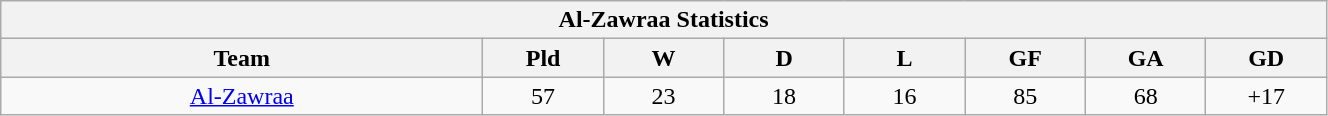<table width=70% class="wikitable" style="text-align:">
<tr>
<th colspan=9>Al-Zawraa Statistics</th>
</tr>
<tr>
<th width=20%>Team</th>
<th width=5%>Pld</th>
<th width=5%>W</th>
<th width=5%>D</th>
<th width=5%>L</th>
<th width=5%>GF</th>
<th width=5%>GA</th>
<th width=5%>GD</th>
</tr>
<tr align=center>
<td align=center> <a href='#'>Al-Zawraa</a></td>
<td>57</td>
<td>23</td>
<td>18</td>
<td>16</td>
<td>85</td>
<td>68</td>
<td>+17</td>
</tr>
</table>
